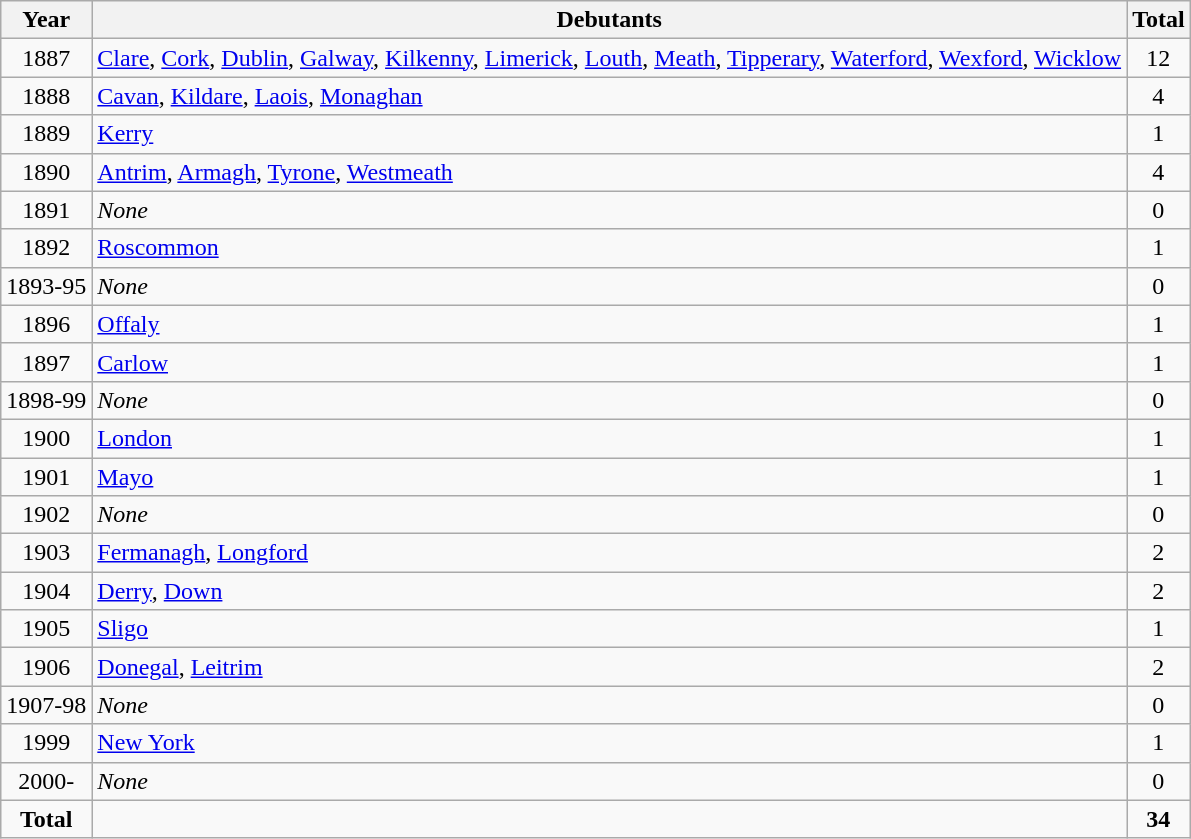<table class="wikitable" style="text-align:center">
<tr>
<th>Year</th>
<th>Debutants</th>
<th>Total</th>
</tr>
<tr>
<td>1887</td>
<td style="text-align:left"> <a href='#'>Clare</a>,  <a href='#'>Cork</a>,  <a href='#'>Dublin</a>,  <a href='#'>Galway</a>,  <a href='#'>Kilkenny</a>,  <a href='#'>Limerick</a>,  <a href='#'>Louth</a>,  <a href='#'>Meath</a>,  <a href='#'>Tipperary</a>,  <a href='#'>Waterford</a>,  <a href='#'>Wexford</a>,  <a href='#'>Wicklow</a></td>
<td>12</td>
</tr>
<tr>
<td>1888</td>
<td style="text-align:left"> <a href='#'>Cavan</a>,  <a href='#'>Kildare</a>,  <a href='#'>Laois</a>,  <a href='#'>Monaghan</a></td>
<td>4</td>
</tr>
<tr>
<td>1889</td>
<td style="text-align:left"> <a href='#'>Kerry</a></td>
<td>1</td>
</tr>
<tr>
<td>1890</td>
<td style="text-align:left"> <a href='#'>Antrim</a>,  <a href='#'>Armagh</a>,  <a href='#'>Tyrone</a>,  <a href='#'>Westmeath</a></td>
<td>4</td>
</tr>
<tr>
<td>1891</td>
<td style="text-align:left"><em>None</em></td>
<td>0</td>
</tr>
<tr>
<td>1892</td>
<td style="text-align:left"> <a href='#'>Roscommon</a></td>
<td>1</td>
</tr>
<tr>
<td>1893-95</td>
<td style="text-align:left"><em>None</em></td>
<td>0</td>
</tr>
<tr>
<td>1896</td>
<td style="text-align:left"> <a href='#'>Offaly</a></td>
<td>1</td>
</tr>
<tr>
<td>1897</td>
<td style="text-align:left"> <a href='#'>Carlow</a></td>
<td>1</td>
</tr>
<tr>
<td>1898-99</td>
<td style="text-align:left"><em>None</em></td>
<td>0</td>
</tr>
<tr>
<td>1900</td>
<td style="text-align:left"> <a href='#'>London</a></td>
<td>1</td>
</tr>
<tr>
<td>1901</td>
<td style="text-align:left"> <a href='#'>Mayo</a></td>
<td>1</td>
</tr>
<tr>
<td>1902</td>
<td style="text-align:left"><em>None</em></td>
<td>0</td>
</tr>
<tr>
<td>1903</td>
<td style="text-align:left"> <a href='#'>Fermanagh</a>,  <a href='#'>Longford</a></td>
<td>2</td>
</tr>
<tr>
<td>1904</td>
<td style="text-align:left"> <a href='#'>Derry</a>,  <a href='#'>Down</a></td>
<td>2</td>
</tr>
<tr>
<td>1905</td>
<td style="text-align:left"> <a href='#'>Sligo</a></td>
<td>1</td>
</tr>
<tr>
<td>1906</td>
<td style="text-align:left"> <a href='#'>Donegal</a>,  <a href='#'>Leitrim</a></td>
<td>2</td>
</tr>
<tr>
<td>1907-98</td>
<td style="text-align:left"><em>None</em></td>
<td>0</td>
</tr>
<tr>
<td>1999</td>
<td style="text-align:left"> <a href='#'>New York</a></td>
<td>1</td>
</tr>
<tr>
<td>2000-</td>
<td style="text-align:left"><em>None</em></td>
<td>0</td>
</tr>
<tr>
<td><strong>Total</strong></td>
<td></td>
<td><strong>34</strong></td>
</tr>
</table>
